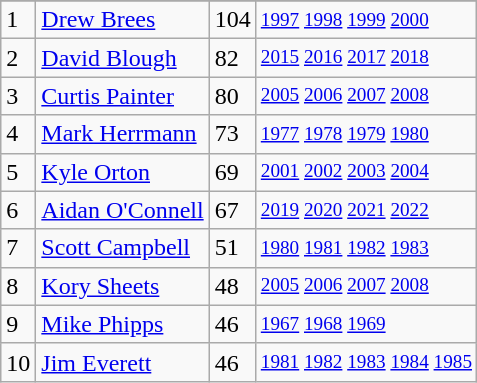<table class="wikitable">
<tr>
</tr>
<tr>
<td>1</td>
<td><a href='#'>Drew Brees</a></td>
<td><abbr>104</abbr></td>
<td style="font-size:80%;"><a href='#'>1997</a> <a href='#'>1998</a> <a href='#'>1999</a> <a href='#'>2000</a></td>
</tr>
<tr>
<td>2</td>
<td><a href='#'>David Blough</a></td>
<td><abbr>82</abbr></td>
<td style="font-size:80%;"><a href='#'>2015</a> <a href='#'>2016</a> <a href='#'>2017</a> <a href='#'>2018</a></td>
</tr>
<tr>
<td>3</td>
<td><a href='#'>Curtis Painter</a></td>
<td><abbr>80</abbr></td>
<td style="font-size:80%;"><a href='#'>2005</a> <a href='#'>2006</a> <a href='#'>2007</a> <a href='#'>2008</a></td>
</tr>
<tr>
<td>4</td>
<td><a href='#'>Mark Herrmann</a></td>
<td><abbr>73</abbr></td>
<td style="font-size:80%;"><a href='#'>1977</a> <a href='#'>1978</a> <a href='#'>1979</a> <a href='#'>1980</a></td>
</tr>
<tr>
<td>5</td>
<td><a href='#'>Kyle Orton</a></td>
<td><abbr>69</abbr></td>
<td style="font-size:80%;"><a href='#'>2001</a> <a href='#'>2002</a> <a href='#'>2003</a> <a href='#'>2004</a></td>
</tr>
<tr>
<td>6</td>
<td><a href='#'>Aidan O'Connell</a></td>
<td><abbr>67</abbr></td>
<td style="font-size:80%;"><a href='#'>2019</a> <a href='#'>2020</a> <a href='#'>2021</a> <a href='#'>2022</a></td>
</tr>
<tr>
<td>7</td>
<td><a href='#'>Scott Campbell</a></td>
<td><abbr>51</abbr></td>
<td style="font-size:80%;"><a href='#'>1980</a> <a href='#'>1981</a> <a href='#'>1982</a> <a href='#'>1983</a></td>
</tr>
<tr>
<td>8</td>
<td><a href='#'>Kory Sheets</a></td>
<td><abbr>48</abbr></td>
<td style="font-size:80%;"><a href='#'>2005</a> <a href='#'>2006</a> <a href='#'>2007</a> <a href='#'>2008</a></td>
</tr>
<tr>
<td>9</td>
<td><a href='#'>Mike Phipps</a></td>
<td><abbr>46</abbr></td>
<td style="font-size:80%;"><a href='#'>1967</a> <a href='#'>1968</a> <a href='#'>1969</a></td>
</tr>
<tr>
<td>10</td>
<td><a href='#'>Jim Everett</a></td>
<td><abbr>46</abbr></td>
<td style="font-size:80%;"><a href='#'>1981</a> <a href='#'>1982</a> <a href='#'>1983</a> <a href='#'>1984</a> <a href='#'>1985</a></td>
</tr>
</table>
